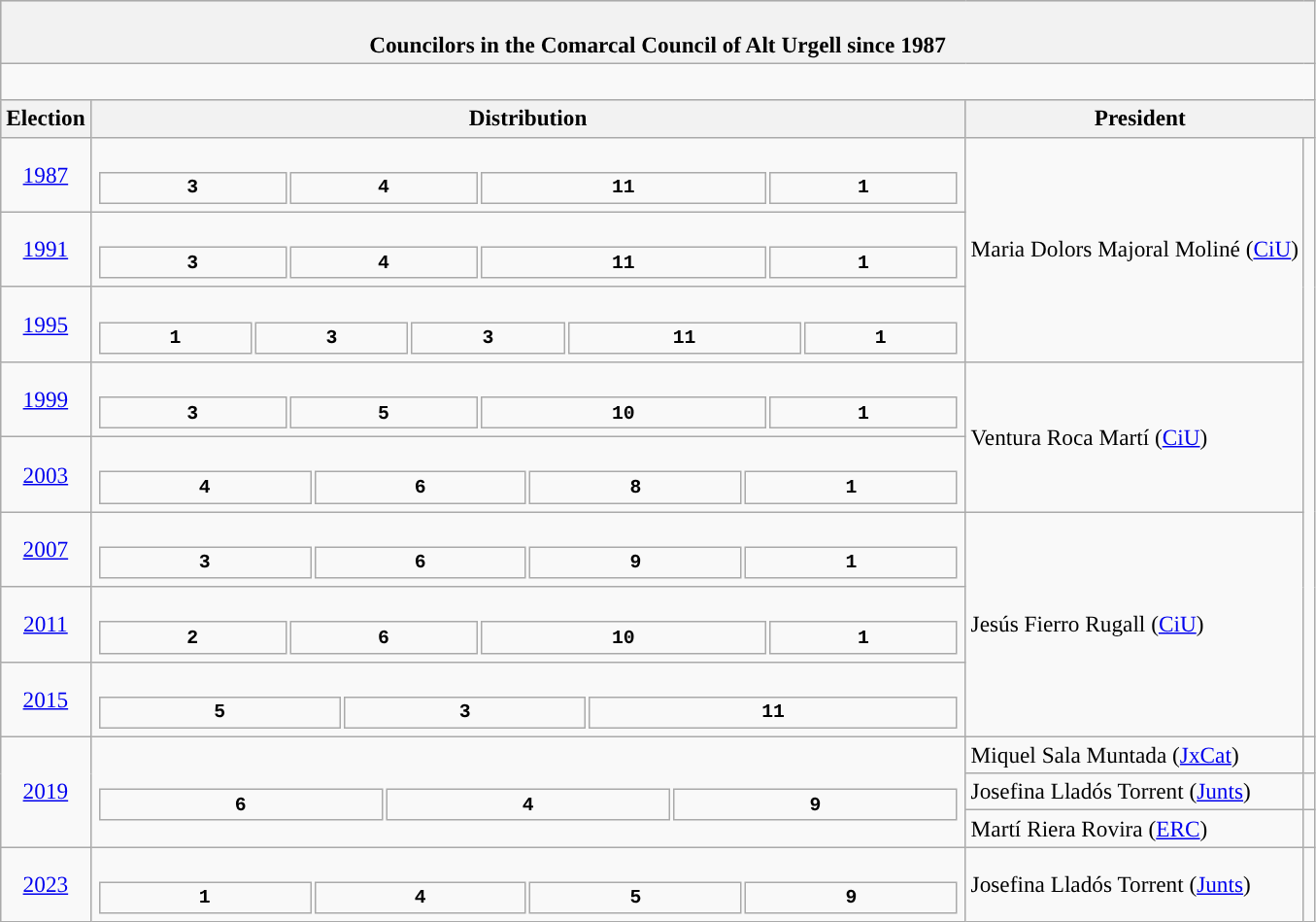<table class="wikitable" style="font-size:97%;">
<tr bgcolor="#CCCCCC">
<th colspan="4"><br>Councilors in the Comarcal Council of Alt Urgell since 1987</th>
</tr>
<tr>
<td colspan="4"><br>










</td>
</tr>
<tr bgcolor="#CCCCCC">
<th>Election</th>
<th>Distribution</th>
<th colspan="2">President</th>
</tr>
<tr>
<td align=center><a href='#'>1987</a></td>
<td><br><table style="width:45em; font-size:85%; text-align:center; font-family:Courier New;">
<tr style="font-weight:bold">
<td style="background:">3</td>
<td style="background:">4</td>
<td style="background:">11</td>
<td style="background:">1</td>
</tr>
</table>
</td>
<td rowspan="3">Maria Dolors Majoral Moliné (<a href='#'>CiU</a>)</td>
<td rowspan="8" style="background:"></td>
</tr>
<tr>
<td align=center><a href='#'>1991</a></td>
<td><br><table style="width:45em; font-size:85%; text-align:center; font-family:Courier New;">
<tr style="font-weight:bold">
<td style="background:">3</td>
<td style="background:">4</td>
<td style="background:">11</td>
<td style="background:">1</td>
</tr>
</table>
</td>
</tr>
<tr>
<td align=center><a href='#'>1995</a></td>
<td><br><table style="width:45em; font-size:85%; text-align:center; font-family:Courier New;">
<tr style="font-weight:bold">
<td style="background:">1</td>
<td style="background:">3</td>
<td style="background:">3</td>
<td style="background:">11</td>
<td style="background:">1</td>
</tr>
</table>
</td>
</tr>
<tr>
<td align=center><a href='#'>1999</a></td>
<td><br><table style="width:45em; font-size:85%; text-align:center; font-family:Courier New;">
<tr style="font-weight:bold">
<td style="background:">3</td>
<td style="background:">5</td>
<td style="background:">10</td>
<td style="background:">1</td>
</tr>
</table>
</td>
<td rowspan="2">Ventura Roca Martí (<a href='#'>CiU</a>)</td>
</tr>
<tr>
<td align=center><a href='#'>2003</a></td>
<td><br><table style="width:45em; font-size:85%; text-align:center; font-family:Courier New;">
<tr style="font-weight:bold">
<td style="background:">4</td>
<td style="background:">6</td>
<td style="background:">8</td>
<td style="background:">1</td>
</tr>
</table>
</td>
</tr>
<tr>
<td align=center><a href='#'>2007</a></td>
<td><br><table style="width:45em; font-size:85%; text-align:center; font-family:Courier New;">
<tr style="font-weight:bold">
<td style="background:">3</td>
<td style="background:">6</td>
<td style="background:">9</td>
<td style="background:">1</td>
</tr>
</table>
</td>
<td rowspan="3">Jesús Fierro Rugall (<a href='#'>CiU</a>)</td>
</tr>
<tr>
<td align=center><a href='#'>2011</a></td>
<td><br><table style="width:45em; font-size:85%; text-align:center; font-family:Courier New;">
<tr style="font-weight:bold">
<td style="background:">2</td>
<td style="background:">6</td>
<td style="background:">10</td>
<td style="background:">1</td>
</tr>
</table>
</td>
</tr>
<tr>
<td align=center><a href='#'>2015</a></td>
<td><br><table style="width:45em; font-size:85%; text-align:center; font-family:Courier New;">
<tr style="font-weight:bold">
<td style="background:">5</td>
<td style="background:">3</td>
<td style="background:">11</td>
</tr>
</table>
</td>
</tr>
<tr>
<td rowspan="3" align=center><a href='#'>2019</a></td>
<td rowspan="3"><br><table style="width:45em; font-size:85%; text-align:center; font-family:Courier New;">
<tr style="font-weight:bold">
<td style="background:">6</td>
<td style="background:">4</td>
<td style="background:">9</td>
</tr>
</table>
</td>
<td>Miquel Sala Muntada (<a href='#'>JxCat</a>) </td>
<td style="background:"></td>
</tr>
<tr>
<td>Josefina Lladós Torrent (<a href='#'>Junts</a>) </td>
<td style="background:"></td>
</tr>
<tr>
<td>Martí Riera Rovira (<a href='#'>ERC</a>) </td>
<td style="background:"></td>
</tr>
<tr>
<td align=center><a href='#'>2023</a></td>
<td><br><table style="width:45em; font-size:85%; text-align:center; font-family:Courier New;">
<tr style="font-weight:bold">
<td style="background:">1</td>
<td style="background:">4</td>
<td style="background:">5</td>
<td style="background:">9</td>
</tr>
</table>
</td>
<td>Josefina Lladós Torrent (<a href='#'>Junts</a>)</td>
<td style="background:"></td>
</tr>
</table>
